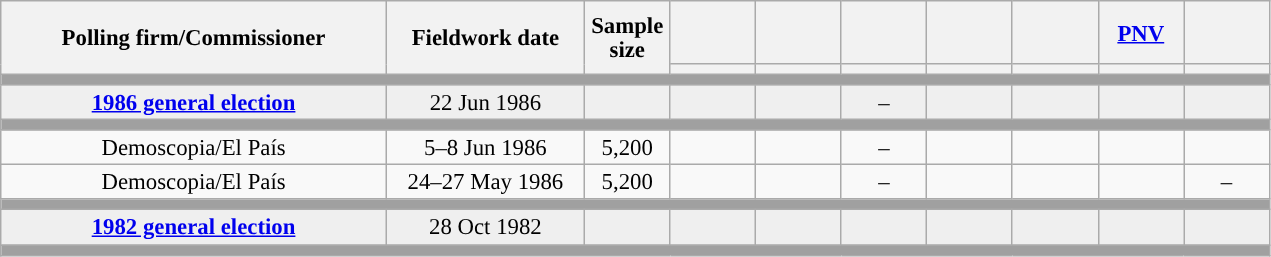<table class="wikitable collapsible" style="text-align:center; font-size:95%; line-height:16px;">
<tr style="height:42px;">
<th style="width:250px;" rowspan="2">Polling firm/Commissioner</th>
<th style="width:125px;" rowspan="2">Fieldwork date</th>
<th style="width:50px;" rowspan="2">Sample size</th>
<th style="width:50px;"></th>
<th style="width:50px;"></th>
<th style="width:50px;"></th>
<th style="width:50px;"></th>
<th style="width:50px;"></th>
<th style="width:50px;"><a href='#'>PNV</a></th>
<th style="width:50px;"></th>
</tr>
<tr>
<th style="color:inherit;background:"></th>
<th style="color:inherit;background:"></th>
<th style="color:inherit;background:"></th>
<th style="color:inherit;background:"></th>
<th style="color:inherit;background:"></th>
<th style="color:inherit;background:"></th>
<th style="color:inherit;background:"></th>
</tr>
<tr>
<td colspan="10" style="background:#A0A0A0"></td>
</tr>
<tr style="background:#EFEFEF;">
<td><strong><a href='#'>1986 general election</a></strong></td>
<td>22 Jun 1986</td>
<td></td>
<td></td>
<td></td>
<td>–</td>
<td></td>
<td></td>
<td></td>
<td></td>
</tr>
<tr>
<td colspan="10" style="background:#A0A0A0"></td>
</tr>
<tr>
<td>Demoscopia/El País</td>
<td>5–8 Jun 1986</td>
<td>5,200</td>
<td></td>
<td></td>
<td>–</td>
<td></td>
<td></td>
<td></td>
<td></td>
</tr>
<tr>
<td>Demoscopia/El País</td>
<td>24–27 May 1986</td>
<td>5,200</td>
<td></td>
<td></td>
<td>–</td>
<td></td>
<td></td>
<td></td>
<td>–</td>
</tr>
<tr>
<td colspan="10" style="background:#A0A0A0"></td>
</tr>
<tr style="background:#EFEFEF;">
<td><strong><a href='#'>1982 general election</a></strong></td>
<td>28 Oct 1982</td>
<td></td>
<td></td>
<td></td>
<td></td>
<td></td>
<td></td>
<td></td>
<td></td>
</tr>
<tr>
<td colspan="10" style="background:#A0A0A0"></td>
</tr>
</table>
